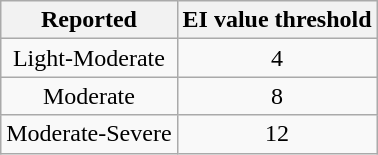<table class="wikitable" style="text-align:center"; border="5">
<tr>
<th>Reported</th>
<th>EI value threshold</th>
</tr>
<tr>
<td>Light-Moderate</td>
<td>4</td>
</tr>
<tr>
<td>Moderate</td>
<td>8</td>
</tr>
<tr>
<td>Moderate-Severe</td>
<td>12</td>
</tr>
</table>
